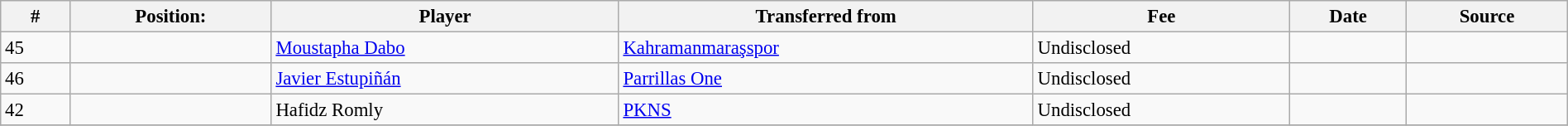<table class="wikitable sortable" style="width:100%; text-align:center; font-size:95%; text-align:left;">
<tr>
<th><strong>#</strong></th>
<th><strong>Position:</strong></th>
<th><strong>Player</strong></th>
<th><strong>Transferred from</strong></th>
<th><strong>Fee</strong></th>
<th><strong>Date</strong></th>
<th><strong>Source</strong></th>
</tr>
<tr>
<td>45</td>
<td></td>
<td> <a href='#'>Moustapha Dabo</a></td>
<td> <a href='#'>Kahramanmaraşspor</a></td>
<td>Undisclosed</td>
<td></td>
<td></td>
</tr>
<tr>
<td>46</td>
<td></td>
<td> <a href='#'>Javier Estupiñán</a></td>
<td> <a href='#'>Parrillas One</a></td>
<td>Undisclosed</td>
<td></td>
<td></td>
</tr>
<tr>
<td>42</td>
<td></td>
<td> Hafidz Romly</td>
<td> <a href='#'>PKNS</a></td>
<td>Undisclosed</td>
<td></td>
<td></td>
</tr>
<tr>
</tr>
</table>
